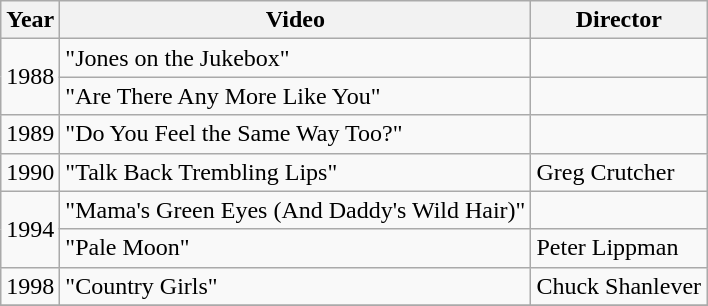<table class="wikitable">
<tr>
<th>Year</th>
<th>Video</th>
<th>Director</th>
</tr>
<tr>
<td rowspan="2">1988</td>
<td>"Jones on the Jukebox"</td>
<td></td>
</tr>
<tr>
<td>"Are There Any More Like You"</td>
<td></td>
</tr>
<tr>
<td>1989</td>
<td>"Do You Feel the Same Way Too?"</td>
<td></td>
</tr>
<tr>
<td>1990</td>
<td>"Talk Back Trembling Lips"</td>
<td>Greg Crutcher</td>
</tr>
<tr>
<td rowspan="2">1994</td>
<td>"Mama's Green Eyes (And Daddy's Wild Hair)"</td>
<td></td>
</tr>
<tr>
<td>"Pale Moon"</td>
<td>Peter Lippman</td>
</tr>
<tr>
<td>1998</td>
<td>"Country Girls"</td>
<td>Chuck Shanlever</td>
</tr>
<tr>
</tr>
</table>
